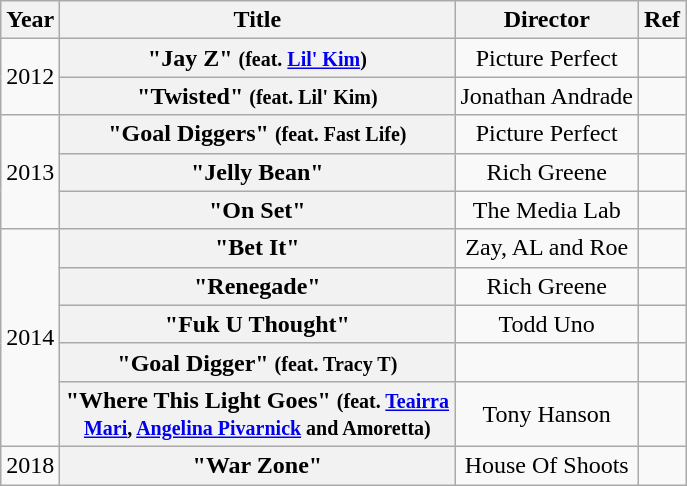<table class="wikitable plainrowheaders" style="text-align:center;">
<tr>
<th scope="col">Year</th>
<th scope="col" style="width:16em;">Title</th>
<th scope="col">Director</th>
<th scope="col">Ref</th>
</tr>
<tr>
<td rowspan="2">2012</td>
<th scope="row">"Jay Z" <small>(feat. <a href='#'>Lil' Kim</a>)</small></th>
<td>Picture Perfect</td>
<td></td>
</tr>
<tr>
<th scope="row">"Twisted" <small>(feat. Lil' Kim)</small></th>
<td>Jonathan Andrade</td>
<td></td>
</tr>
<tr>
<td rowspan="3">2013</td>
<th scope="row">"Goal Diggers" <small>(feat. Fast Life)</small></th>
<td>Picture Perfect</td>
<td></td>
</tr>
<tr>
<th scope="row">"Jelly Bean"</th>
<td>Rich Greene</td>
<td></td>
</tr>
<tr>
<th scope="row">"On Set"</th>
<td>The Media Lab</td>
<td></td>
</tr>
<tr>
<td rowspan="5">2014</td>
<th scope="row">"Bet It"</th>
<td>Zay, AL and Roe</td>
<td></td>
</tr>
<tr>
<th scope="row">"Renegade"</th>
<td>Rich Greene</td>
<td></td>
</tr>
<tr>
<th scope="row">"Fuk U Thought"</th>
<td>Todd Uno</td>
<td></td>
</tr>
<tr>
<th scope="row">"Goal Digger" <small>(feat. Tracy T)</small></th>
<td></td>
<td></td>
</tr>
<tr>
<th scope="row">"Where This Light Goes" <small>(feat. <a href='#'>Teairra Mari</a>, <a href='#'>Angelina Pivarnick</a> and Amoretta)</small></th>
<td>Tony Hanson</td>
<td></td>
</tr>
<tr>
<td rowspan="1">2018</td>
<th scope="row">"War Zone"</th>
<td>House Of Shoots</td>
<td></td>
</tr>
</table>
